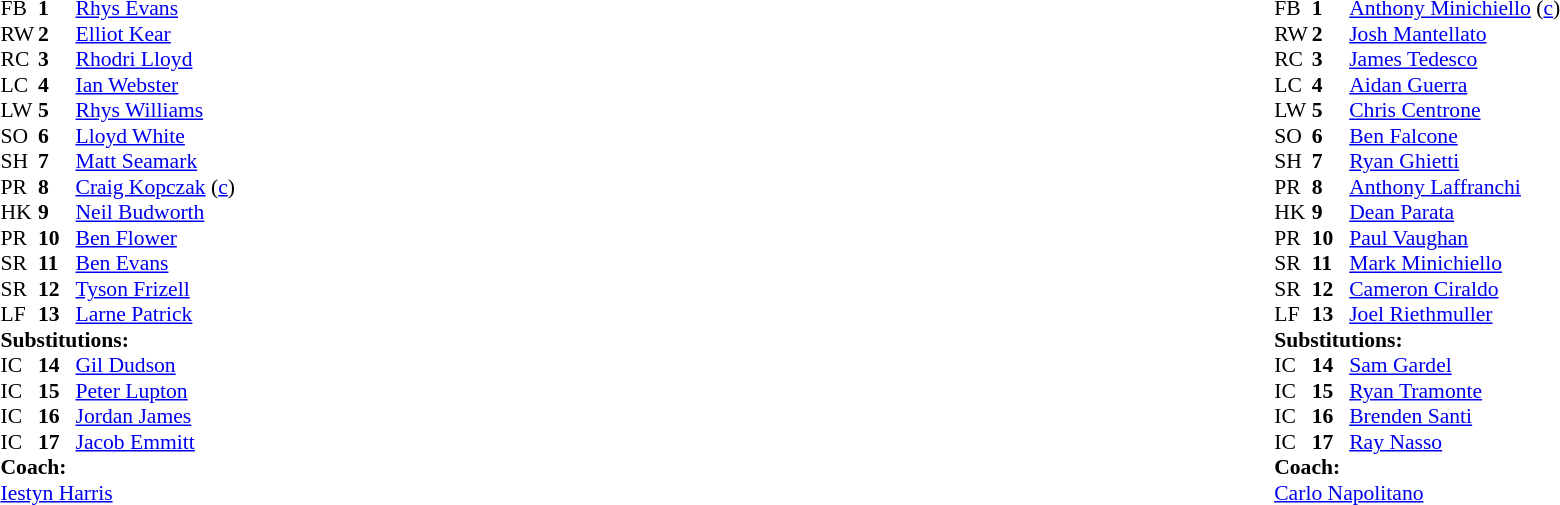<table width="100%">
<tr>
<td valign="top" width="50%"><br><table style="font-size: 90%" cellspacing="0" cellpadding="0">
<tr>
<th width="25"></th>
<th width="25"></th>
</tr>
<tr>
<td>FB</td>
<td><strong>1</strong></td>
<td><a href='#'>Rhys Evans</a></td>
</tr>
<tr>
<td>RW</td>
<td><strong>2</strong></td>
<td><a href='#'>Elliot Kear</a></td>
</tr>
<tr>
<td>RC</td>
<td><strong>3</strong></td>
<td><a href='#'>Rhodri Lloyd</a></td>
</tr>
<tr>
<td>LC</td>
<td><strong>4</strong></td>
<td><a href='#'>Ian Webster</a></td>
</tr>
<tr>
<td>LW</td>
<td><strong>5</strong></td>
<td><a href='#'>Rhys Williams</a></td>
</tr>
<tr>
<td>SO</td>
<td><strong>6</strong></td>
<td><a href='#'>Lloyd White</a></td>
</tr>
<tr>
<td>SH</td>
<td><strong>7</strong></td>
<td><a href='#'>Matt Seamark</a></td>
</tr>
<tr>
<td>PR</td>
<td><strong>8</strong></td>
<td><a href='#'>Craig Kopczak</a> (<a href='#'>c</a>)</td>
</tr>
<tr>
<td>HK</td>
<td><strong>9</strong></td>
<td><a href='#'>Neil Budworth</a></td>
</tr>
<tr>
<td>PR</td>
<td><strong>10</strong></td>
<td><a href='#'>Ben Flower</a></td>
</tr>
<tr>
<td>SR</td>
<td><strong>11</strong></td>
<td><a href='#'>Ben Evans</a></td>
</tr>
<tr>
<td>SR</td>
<td><strong>12</strong></td>
<td><a href='#'>Tyson Frizell</a></td>
</tr>
<tr>
<td>LF</td>
<td><strong>13</strong></td>
<td><a href='#'>Larne Patrick</a></td>
</tr>
<tr>
<td colspan=3><strong>Substitutions:</strong></td>
</tr>
<tr>
<td>IC</td>
<td><strong>14</strong></td>
<td><a href='#'>Gil Dudson</a></td>
</tr>
<tr>
<td>IC</td>
<td><strong>15</strong></td>
<td><a href='#'>Peter Lupton</a></td>
</tr>
<tr>
<td>IC</td>
<td><strong>16</strong></td>
<td><a href='#'>Jordan James</a></td>
</tr>
<tr>
<td>IC</td>
<td><strong>17</strong></td>
<td><a href='#'>Jacob Emmitt</a></td>
</tr>
<tr>
<td colspan=3><strong>Coach:</strong></td>
</tr>
<tr>
<td colspan="4"> <a href='#'>Iestyn Harris</a></td>
</tr>
</table>
</td>
<td valign="top" width="50%"><br><table style="font-size: 90%" cellspacing="0" cellpadding="0" align="center">
<tr>
<th width="25"></th>
<th width="25"></th>
</tr>
<tr>
<td>FB</td>
<td><strong>1</strong></td>
<td><a href='#'>Anthony Minichiello</a> (<a href='#'>c</a>)</td>
</tr>
<tr>
<td>RW</td>
<td><strong>2</strong></td>
<td><a href='#'>Josh Mantellato</a></td>
</tr>
<tr>
<td>RC</td>
<td><strong>3</strong></td>
<td><a href='#'>James Tedesco</a></td>
</tr>
<tr>
<td>LC</td>
<td><strong>4</strong></td>
<td><a href='#'>Aidan Guerra</a></td>
</tr>
<tr>
<td>LW</td>
<td><strong>5</strong></td>
<td><a href='#'>Chris Centrone</a></td>
</tr>
<tr>
<td>SO</td>
<td><strong>6</strong></td>
<td><a href='#'>Ben Falcone</a></td>
</tr>
<tr>
<td>SH</td>
<td><strong>7</strong></td>
<td><a href='#'>Ryan Ghietti</a></td>
</tr>
<tr>
<td>PR</td>
<td><strong>8</strong></td>
<td><a href='#'>Anthony Laffranchi</a></td>
</tr>
<tr>
<td>HK</td>
<td><strong>9</strong></td>
<td><a href='#'>Dean Parata</a></td>
</tr>
<tr>
<td>PR</td>
<td><strong>10</strong></td>
<td><a href='#'>Paul Vaughan</a></td>
</tr>
<tr>
<td>SR</td>
<td><strong>11</strong></td>
<td><a href='#'>Mark Minichiello</a></td>
</tr>
<tr>
<td>SR</td>
<td><strong>12</strong></td>
<td><a href='#'>Cameron Ciraldo</a></td>
</tr>
<tr>
<td>LF</td>
<td><strong>13</strong></td>
<td><a href='#'>Joel Riethmuller</a></td>
</tr>
<tr>
<td colspan=3><strong>Substitutions:</strong></td>
</tr>
<tr>
<td>IC</td>
<td><strong>14</strong></td>
<td><a href='#'>Sam Gardel</a></td>
</tr>
<tr>
<td>IC</td>
<td><strong>15</strong></td>
<td><a href='#'>Ryan Tramonte</a></td>
</tr>
<tr>
<td>IC</td>
<td><strong>16</strong></td>
<td><a href='#'>Brenden Santi</a></td>
</tr>
<tr>
<td>IC</td>
<td><strong>17</strong></td>
<td><a href='#'>Ray Nasso</a></td>
</tr>
<tr>
<td colspan=3><strong>Coach:</strong></td>
</tr>
<tr>
<td colspan="4"> <a href='#'>Carlo Napolitano</a></td>
</tr>
</table>
</td>
</tr>
</table>
